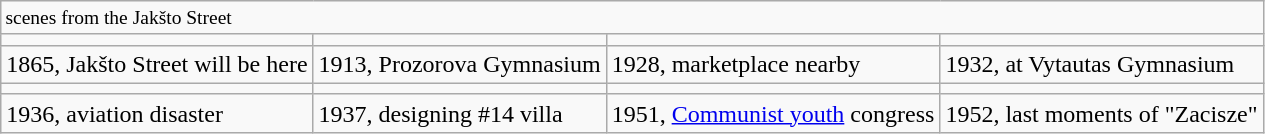<table class="wikitable">
<tr style="font-size: small;">
<td colspan="15" style="text-align:left;">scenes from the Jakšto Street</td>
</tr>
<tr>
<td></td>
<td></td>
<td></td>
<td></td>
</tr>
<tr>
<td>1865, Jakšto Street will be here</td>
<td>1913, Prozorova Gymnasium</td>
<td>1928, marketplace nearby</td>
<td>1932,  at Vytautas Gymnasium</td>
</tr>
<tr>
<td></td>
<td></td>
<td></td>
<td></td>
</tr>
<tr>
<td>1936, aviation disaster</td>
<td>1937,  designing #14 villa</td>
<td>1951, <a href='#'>Communist youth</a> congress</td>
<td>1952, last moments of "Zacisze"</td>
</tr>
</table>
